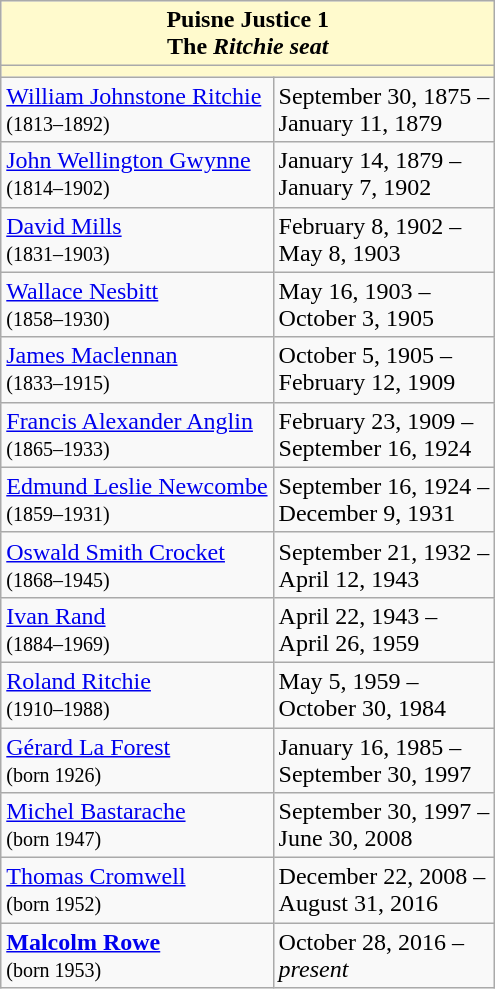<table class="wikitable">
<tr>
<th colspan="2" style="background: #fffacd;">Puisne Justice 1<br>The <em>Ritchie seat</em></th>
</tr>
<tr>
<td colspan="2" style="background: #fffacd;"></td>
</tr>
<tr>
<td><a href='#'>William Johnstone Ritchie</a> <br><small>(1813–1892)</small></td>
<td>September 30, 1875 –<br> January 11, 1879</td>
</tr>
<tr>
<td><a href='#'>John Wellington Gwynne</a><br><small>(1814–1902)</small></td>
<td>January 14, 1879 –<br> January 7, 1902</td>
</tr>
<tr>
<td><a href='#'>David Mills</a><br><small>(1831–1903)</small></td>
<td>February 8, 1902 –<br> May 8, 1903</td>
</tr>
<tr>
<td><a href='#'>Wallace Nesbitt</a><br><small>(1858–1930)</small></td>
<td>May 16, 1903 –<br> October 3, 1905</td>
</tr>
<tr>
<td><a href='#'>James Maclennan</a><br><small>(1833–1915)</small></td>
<td>October 5, 1905 –<br> February 12, 1909</td>
</tr>
<tr>
<td><a href='#'>Francis Alexander Anglin</a><br><small>(1865–1933)</small></td>
<td>February 23, 1909 –<br> September 16, 1924</td>
</tr>
<tr>
<td><a href='#'>Edmund Leslie Newcombe</a><br><small>(1859–1931)</small></td>
<td>September 16, 1924 –<br> December 9, 1931</td>
</tr>
<tr>
<td><a href='#'>Oswald Smith Crocket</a><br><small>(1868–1945)</small></td>
<td>September 21, 1932 –<br> April 12, 1943</td>
</tr>
<tr>
<td><a href='#'>Ivan Rand</a><br><small>(1884–1969)</small></td>
<td>April 22, 1943 –<br> April 26, 1959</td>
</tr>
<tr>
<td><a href='#'>Roland Ritchie</a><br><small>(1910–1988)</small></td>
<td>May 5, 1959 –<br> October 30, 1984</td>
</tr>
<tr>
<td><a href='#'>Gérard La Forest</a><br><small>(born 1926)</small></td>
<td>January 16, 1985 –<br> September 30, 1997</td>
</tr>
<tr>
<td><a href='#'>Michel Bastarache</a><br><small>(born 1947)</small></td>
<td>September 30, 1997 –<br> June 30, 2008</td>
</tr>
<tr>
<td><a href='#'>Thomas Cromwell</a><br><small>(born 1952)</small></td>
<td>December 22, 2008 –<br> August 31, 2016</td>
</tr>
<tr>
<td><strong><a href='#'>Malcolm Rowe</a></strong><br><small>(born 1953)</small></td>
<td>October 28, 2016 –<br> <em>present</em></td>
</tr>
</table>
